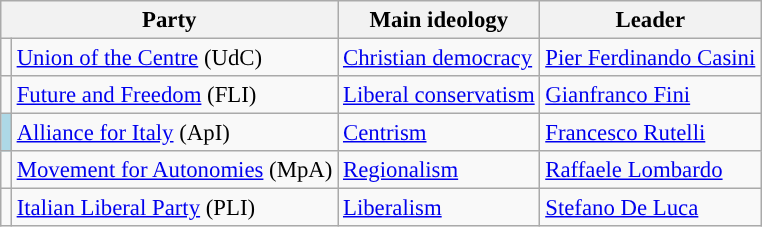<table class="wikitable" style="font-size:95%">
<tr>
<th colspan=2>Party</th>
<th>Main ideology</th>
<th>Leader</th>
</tr>
<tr>
<td></td>
<td><a href='#'>Union of the Centre</a> (UdC)</td>
<td><a href='#'>Christian democracy</a></td>
<td><a href='#'>Pier Ferdinando Casini</a></td>
</tr>
<tr>
<td></td>
<td><a href='#'>Future and Freedom</a> (FLI)</td>
<td><a href='#'>Liberal conservatism</a></td>
<td><a href='#'>Gianfranco Fini</a></td>
</tr>
<tr>
<td bgcolor="lightblue"></td>
<td><a href='#'>Alliance for Italy</a> (ApI)</td>
<td><a href='#'>Centrism</a></td>
<td><a href='#'>Francesco Rutelli</a></td>
</tr>
<tr>
<td></td>
<td><a href='#'>Movement for Autonomies</a> (MpA)</td>
<td><a href='#'>Regionalism</a></td>
<td><a href='#'>Raffaele Lombardo</a></td>
</tr>
<tr>
<td></td>
<td><a href='#'>Italian Liberal Party</a> (PLI)</td>
<td><a href='#'>Liberalism</a></td>
<td><a href='#'>Stefano De Luca</a></td>
</tr>
</table>
